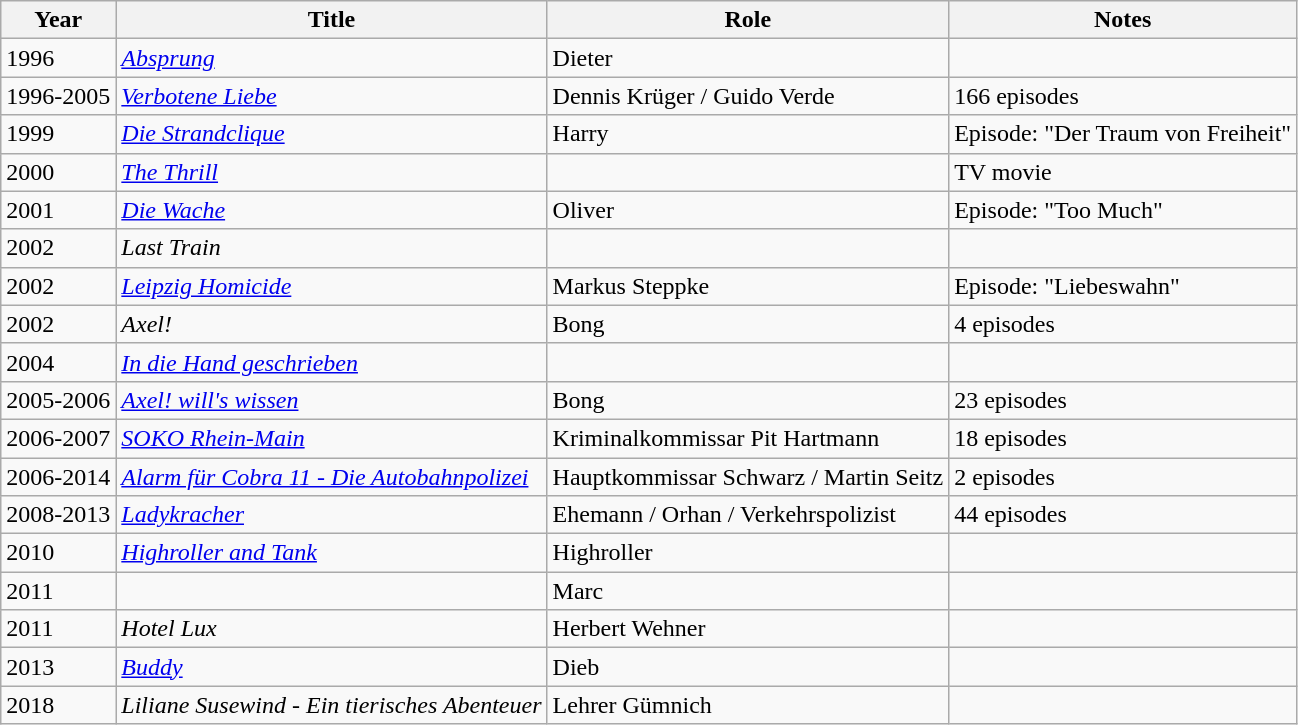<table class="wikitable">
<tr>
<th>Year</th>
<th>Title</th>
<th>Role</th>
<th>Notes</th>
</tr>
<tr>
<td>1996</td>
<td><em><a href='#'>Absprung</a></em></td>
<td>Dieter</td>
<td></td>
</tr>
<tr>
<td>1996-2005</td>
<td><em><a href='#'>Verbotene Liebe</a></em></td>
<td>Dennis Krüger / Guido Verde</td>
<td>166 episodes</td>
</tr>
<tr>
<td>1999</td>
<td><em><a href='#'>Die Strandclique</a></em></td>
<td>Harry</td>
<td>Episode: "Der Traum von Freiheit"</td>
</tr>
<tr>
<td>2000</td>
<td><em><a href='#'>The Thrill</a></em></td>
<td></td>
<td>TV movie</td>
</tr>
<tr>
<td>2001</td>
<td><em><a href='#'>Die Wache</a></em></td>
<td>Oliver</td>
<td>Episode: "Too Much"</td>
</tr>
<tr>
<td>2002</td>
<td><em>Last Train</em></td>
<td></td>
<td></td>
</tr>
<tr>
<td>2002</td>
<td><em><a href='#'>Leipzig Homicide</a></em></td>
<td>Markus Steppke</td>
<td>Episode: "Liebeswahn"</td>
</tr>
<tr>
<td>2002</td>
<td><em>Axel!</em></td>
<td>Bong</td>
<td>4 episodes</td>
</tr>
<tr>
<td>2004</td>
<td><em><a href='#'>In die Hand geschrieben</a></em></td>
<td></td>
<td></td>
</tr>
<tr>
<td>2005-2006</td>
<td><em><a href='#'>Axel! will's wissen</a></em></td>
<td>Bong</td>
<td>23 episodes</td>
</tr>
<tr>
<td>2006-2007</td>
<td><em><a href='#'>SOKO Rhein-Main</a></em></td>
<td>Kriminalkommissar Pit Hartmann</td>
<td>18 episodes</td>
</tr>
<tr>
<td>2006-2014</td>
<td><em><a href='#'>Alarm für Cobra 11 - Die Autobahnpolizei</a></em></td>
<td>Hauptkommissar Schwarz / Martin Seitz</td>
<td>2 episodes</td>
</tr>
<tr>
<td>2008-2013</td>
<td><em><a href='#'>Ladykracher</a></em></td>
<td>Ehemann / Orhan / Verkehrspolizist</td>
<td>44 episodes</td>
</tr>
<tr>
<td>2010</td>
<td><em><a href='#'>Highroller and Tank</a></em></td>
<td>Highroller</td>
<td></td>
</tr>
<tr>
<td>2011</td>
<td><em></em></td>
<td>Marc</td>
<td></td>
</tr>
<tr>
<td>2011</td>
<td><em>Hotel Lux</em></td>
<td>Herbert Wehner</td>
<td></td>
</tr>
<tr>
<td>2013</td>
<td><em><a href='#'>Buddy</a></em></td>
<td>Dieb</td>
<td></td>
</tr>
<tr>
<td>2018</td>
<td><em>Liliane Susewind - Ein tierisches Abenteuer</em></td>
<td>Lehrer Gümnich</td>
<td></td>
</tr>
</table>
